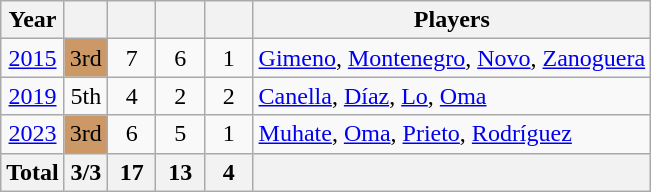<table class="wikitable" style="text-align: center;">
<tr>
<th>Year</th>
<th></th>
<th width=25px></th>
<th width=25px></th>
<th width=25px></th>
<th>Players</th>
</tr>
<tr>
<td> <a href='#'>2015</a></td>
<td bgcolor=#cc9966>3rd</td>
<td>7</td>
<td>6</td>
<td>1</td>
<td align=left><a href='#'>Gimeno</a>, <a href='#'>Montenegro</a>, <a href='#'>Novo</a>, <a href='#'>Zanoguera</a></td>
</tr>
<tr>
<td> <a href='#'>2019</a></td>
<td>5th</td>
<td>4</td>
<td>2</td>
<td>2</td>
<td align=left><a href='#'>Canella</a>, <a href='#'>Díaz</a>, <a href='#'>Lo</a>, <a href='#'>Oma</a></td>
</tr>
<tr>
<td> <a href='#'>2023</a></td>
<td bgcolor=#cc9966>3rd</td>
<td>6</td>
<td>5</td>
<td>1</td>
<td align=left><a href='#'>Muhate</a>, <a href='#'>Oma</a>, <a href='#'>Prieto</a>, <a href='#'>Rodríguez</a></td>
</tr>
<tr>
<th>Total</th>
<th>3/3</th>
<th>17</th>
<th>13</th>
<th>4</th>
<th></th>
</tr>
</table>
